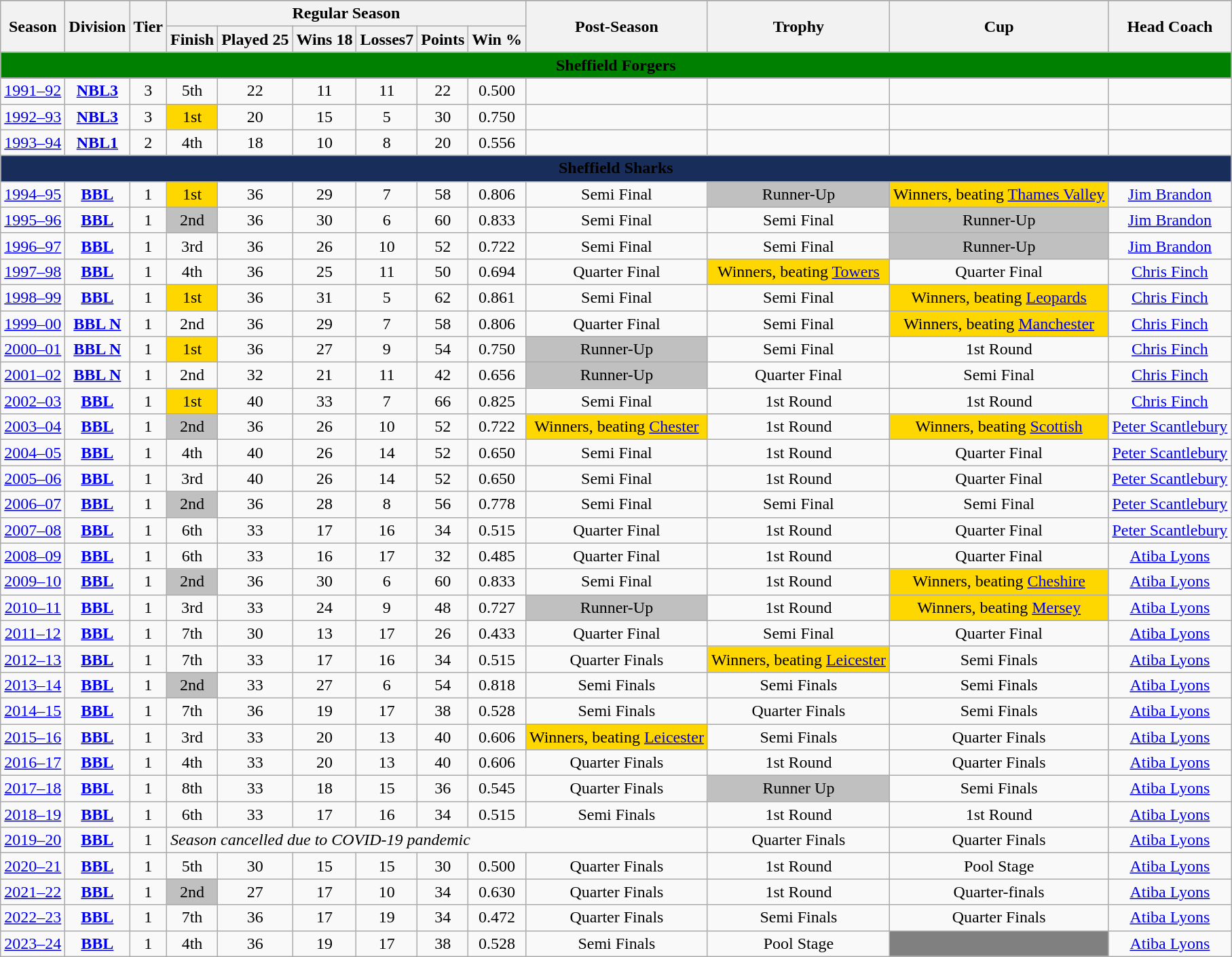<table class="wikitable mw-collapsible mw-collapsed">
<tr>
</tr>
<tr bgcolor="#efefef">
<th rowspan="2">Season</th>
<th rowspan="2">Division</th>
<th rowspan="2">Tier</th>
<th colspan="6">Regular Season</th>
<th rowspan="2">Post-Season</th>
<th rowspan="2">Trophy</th>
<th rowspan="2">Cup</th>
<th rowspan="2">Head Coach</th>
</tr>
<tr>
<th>Finish</th>
<th>Played 25</th>
<th>Wins 18</th>
<th>Losses7</th>
<th>Points</th>
<th>Win %</th>
</tr>
<tr>
<td colspan="13" align=center bgcolor="green"><span><strong>Sheffield Forgers</strong></span></td>
</tr>
<tr>
<td style="text-align:center;"><a href='#'>1991–92</a></td>
<td style="text-align:center;"><strong><a href='#'>NBL3</a></strong></td>
<td style="text-align:center;">3</td>
<td style="text-align:center;">5th</td>
<td style="text-align:center;">22</td>
<td style="text-align:center;">11</td>
<td style="text-align:center;">11</td>
<td style="text-align:center;">22</td>
<td style="text-align:center;">0.500</td>
<td style="text-align:center;"></td>
<td style="text-align:center;"></td>
<td style="text-align:center;"></td>
<td style="text-align:center;"></td>
</tr>
<tr>
<td style="text-align:center;"><a href='#'>1992–93</a></td>
<td style="text-align:center;"><strong><a href='#'>NBL3</a></strong></td>
<td style="text-align:center;">3</td>
<td style="text-align:center;"bgcolor=gold>1st</td>
<td style="text-align:center;">20</td>
<td style="text-align:center;">15</td>
<td style="text-align:center;">5</td>
<td style="text-align:center;">30</td>
<td style="text-align:center;">0.750</td>
<td style="text-align:center;"></td>
<td style="text-align:center;"></td>
<td style="text-align:center;"></td>
<td style="text-align:center;"></td>
</tr>
<tr>
<td style="text-align:center;"><a href='#'>1993–94</a></td>
<td style="text-align:center;"><strong><a href='#'>NBL1</a></strong></td>
<td style="text-align:center;">2</td>
<td style="text-align:center;">4th</td>
<td style="text-align:center;">18</td>
<td style="text-align:center;">10</td>
<td style="text-align:center;">8</td>
<td style="text-align:center;">20</td>
<td style="text-align:center;">0.556</td>
<td style="text-align:center;"></td>
<td style="text-align:center;"></td>
<td style="text-align:center;"></td>
<td style="text-align:center;"></td>
</tr>
<tr>
<td colspan="13" align=center bgcolor="#182d59"><span><strong>Sheffield Sharks</strong></span></td>
</tr>
<tr>
<td style="text-align:center;"><a href='#'>1994–95</a></td>
<td style="text-align:center;"><strong><a href='#'>BBL</a></strong></td>
<td style="text-align:center;">1</td>
<td style="text-align:center;"bgcolor=gold>1st</td>
<td style="text-align:center;">36</td>
<td style="text-align:center;">29</td>
<td style="text-align:center;">7</td>
<td style="text-align:center;">58</td>
<td style="text-align:center;">0.806</td>
<td style="text-align:center;">Semi Final</td>
<td style="text-align:center;"bgcolor=silver>Runner-Up</td>
<td style="text-align:center;"bgcolor=gold>Winners, beating <a href='#'>Thames Valley</a></td>
<td style="text-align:center;"><a href='#'>Jim Brandon</a></td>
</tr>
<tr>
<td style="text-align:center;"><a href='#'>1995–96</a></td>
<td style="text-align:center;"><strong><a href='#'>BBL</a></strong></td>
<td style="text-align:center;">1</td>
<td style="text-align:center;"bgcolor=silver>2nd</td>
<td style="text-align:center;">36</td>
<td style="text-align:center;">30</td>
<td style="text-align:center;">6</td>
<td style="text-align:center;">60</td>
<td style="text-align:center;">0.833</td>
<td style="text-align:center;">Semi Final</td>
<td style="text-align:center;">Semi Final</td>
<td style="text-align:center;"bgcolor=silver>Runner-Up</td>
<td style="text-align:center;"><a href='#'>Jim Brandon</a></td>
</tr>
<tr>
<td style="text-align:center;"><a href='#'>1996–97</a></td>
<td style="text-align:center;"><strong><a href='#'>BBL</a></strong></td>
<td style="text-align:center;">1</td>
<td style="text-align:center;">3rd</td>
<td style="text-align:center;">36</td>
<td style="text-align:center;">26</td>
<td style="text-align:center;">10</td>
<td style="text-align:center;">52</td>
<td style="text-align:center;">0.722</td>
<td style="text-align:center;">Semi Final</td>
<td style="text-align:center;">Semi Final</td>
<td style="text-align:center;"bgcolor=silver>Runner-Up</td>
<td style="text-align:center;"><a href='#'>Jim Brandon</a></td>
</tr>
<tr>
<td style="text-align:center;"><a href='#'>1997–98</a></td>
<td style="text-align:center;"><strong><a href='#'>BBL</a></strong></td>
<td style="text-align:center;">1</td>
<td style="text-align:center;">4th</td>
<td style="text-align:center;">36</td>
<td style="text-align:center;">25</td>
<td style="text-align:center;">11</td>
<td style="text-align:center;">50</td>
<td style="text-align:center;">0.694</td>
<td style="text-align:center;">Quarter Final</td>
<td style="text-align:center;"bgcolor=gold>Winners, beating <a href='#'>Towers</a></td>
<td style="text-align:center;">Quarter Final</td>
<td style="text-align:center;"><a href='#'>Chris Finch</a></td>
</tr>
<tr>
<td style="text-align:center;"><a href='#'>1998–99</a></td>
<td style="text-align:center;"><strong><a href='#'>BBL</a></strong></td>
<td style="text-align:center;">1</td>
<td style="text-align:center;"bgcolor=gold>1st</td>
<td style="text-align:center;">36</td>
<td style="text-align:center;">31</td>
<td style="text-align:center;">5</td>
<td style="text-align:center;">62</td>
<td style="text-align:center;">0.861</td>
<td style="text-align:center;">Semi Final</td>
<td style="text-align:center;">Semi Final</td>
<td style="text-align:center;"bgcolor=gold>Winners, beating <a href='#'>Leopards</a></td>
<td style="text-align:center;"><a href='#'>Chris Finch</a></td>
</tr>
<tr>
<td style="text-align:center;"><a href='#'>1999–00</a></td>
<td style="text-align:center;"><strong><a href='#'>BBL N</a></strong></td>
<td style="text-align:center;">1</td>
<td style="text-align:center;">2nd</td>
<td style="text-align:center;">36</td>
<td style="text-align:center;">29</td>
<td style="text-align:center;">7</td>
<td style="text-align:center;">58</td>
<td style="text-align:center;">0.806</td>
<td style="text-align:center;">Quarter Final</td>
<td style="text-align:center;">Semi Final</td>
<td style="text-align:center;"bgcolor=gold>Winners, beating <a href='#'>Manchester</a></td>
<td style="text-align:center;"><a href='#'>Chris Finch</a></td>
</tr>
<tr>
<td style="text-align:center;"><a href='#'>2000–01</a></td>
<td style="text-align:center;"><strong><a href='#'>BBL N</a></strong></td>
<td style="text-align:center;">1</td>
<td style="text-align:center;"bgcolor=gold>1st</td>
<td style="text-align:center;">36</td>
<td style="text-align:center;">27</td>
<td style="text-align:center;">9</td>
<td style="text-align:center;">54</td>
<td style="text-align:center;">0.750</td>
<td style="text-align:center;"bgcolor=silver>Runner-Up</td>
<td style="text-align:center;">Semi Final</td>
<td style="text-align:center;">1st Round</td>
<td style="text-align:center;"><a href='#'>Chris Finch</a></td>
</tr>
<tr>
<td style="text-align:center;"><a href='#'>2001–02</a></td>
<td style="text-align:center;"><strong><a href='#'>BBL N</a></strong></td>
<td style="text-align:center;">1</td>
<td style="text-align:center;">2nd</td>
<td style="text-align:center;">32</td>
<td style="text-align:center;">21</td>
<td style="text-align:center;">11</td>
<td style="text-align:center;">42</td>
<td style="text-align:center;">0.656</td>
<td style="text-align:center;"bgcolor=silver>Runner-Up</td>
<td style="text-align:center;">Quarter Final</td>
<td style="text-align:center;">Semi Final</td>
<td style="text-align:center;"><a href='#'>Chris Finch</a></td>
</tr>
<tr>
<td style="text-align:center;"><a href='#'>2002–03</a></td>
<td style="text-align:center;"><strong><a href='#'>BBL</a></strong></td>
<td style="text-align:center;">1</td>
<td style="text-align:center;"bgcolor=gold>1st</td>
<td style="text-align:center;">40</td>
<td style="text-align:center;">33</td>
<td style="text-align:center;">7</td>
<td style="text-align:center;">66</td>
<td style="text-align:center;">0.825</td>
<td style="text-align:center;">Semi Final</td>
<td style="text-align:center;">1st Round</td>
<td style="text-align:center;">1st Round</td>
<td style="text-align:center;"><a href='#'>Chris Finch</a></td>
</tr>
<tr>
<td style="text-align:center;"><a href='#'>2003–04</a></td>
<td style="text-align:center;"><strong><a href='#'>BBL</a></strong></td>
<td style="text-align:center;">1</td>
<td style="text-align:center;"bgcolor=silver>2nd</td>
<td style="text-align:center;">36</td>
<td style="text-align:center;">26</td>
<td style="text-align:center;">10</td>
<td style="text-align:center;">52</td>
<td style="text-align:center;">0.722</td>
<td style="text-align:center;"bgcolor=gold>Winners, beating <a href='#'>Chester</a></td>
<td style="text-align:center;">1st Round</td>
<td style="text-align:center;"bgcolor=gold>Winners, beating <a href='#'>Scottish</a></td>
<td style="text-align:center;"><a href='#'>Peter Scantlebury</a></td>
</tr>
<tr>
<td style="text-align:center;"><a href='#'>2004–05</a></td>
<td style="text-align:center;"><strong><a href='#'>BBL</a></strong></td>
<td style="text-align:center;">1</td>
<td style="text-align:center;">4th</td>
<td style="text-align:center;">40</td>
<td style="text-align:center;">26</td>
<td style="text-align:center;">14</td>
<td style="text-align:center;">52</td>
<td style="text-align:center;">0.650</td>
<td style="text-align:center;">Semi Final</td>
<td style="text-align:center;">1st Round</td>
<td style="text-align:center;">Quarter Final</td>
<td style="text-align:center;"><a href='#'>Peter Scantlebury</a></td>
</tr>
<tr>
<td style="text-align:center;"><a href='#'>2005–06</a></td>
<td style="text-align:center;"><strong><a href='#'>BBL</a></strong></td>
<td style="text-align:center;">1</td>
<td style="text-align:center;">3rd</td>
<td style="text-align:center;">40</td>
<td style="text-align:center;">26</td>
<td style="text-align:center;">14</td>
<td style="text-align:center;">52</td>
<td style="text-align:center;">0.650</td>
<td style="text-align:center;">Semi Final</td>
<td style="text-align:center;">1st Round</td>
<td style="text-align:center;">Quarter Final</td>
<td style="text-align:center;"><a href='#'>Peter Scantlebury</a></td>
</tr>
<tr>
<td style="text-align:center;"><a href='#'>2006–07</a></td>
<td style="text-align:center;"><strong><a href='#'>BBL</a></strong></td>
<td style="text-align:center;">1</td>
<td style="text-align:center;"bgcolor=silver>2nd</td>
<td style="text-align:center;">36</td>
<td style="text-align:center;">28</td>
<td style="text-align:center;">8</td>
<td style="text-align:center;">56</td>
<td style="text-align:center;">0.778</td>
<td style="text-align:center;">Semi Final</td>
<td style="text-align:center;">Semi Final</td>
<td style="text-align:center;">Semi Final</td>
<td style="text-align:center;"><a href='#'>Peter Scantlebury</a></td>
</tr>
<tr>
<td style="text-align:center;"><a href='#'>2007–08</a></td>
<td style="text-align:center;"><strong><a href='#'>BBL</a></strong></td>
<td style="text-align:center;">1</td>
<td style="text-align:center;">6th</td>
<td style="text-align:center;">33</td>
<td style="text-align:center;">17</td>
<td style="text-align:center;">16</td>
<td style="text-align:center;">34</td>
<td style="text-align:center;">0.515</td>
<td style="text-align:center;">Quarter Final</td>
<td style="text-align:center;">1st Round</td>
<td style="text-align:center;">Quarter Final</td>
<td style="text-align:center;"><a href='#'>Peter Scantlebury</a></td>
</tr>
<tr>
<td style="text-align:center;"><a href='#'>2008–09</a></td>
<td style="text-align:center;"><strong><a href='#'>BBL</a></strong></td>
<td style="text-align:center;">1</td>
<td style="text-align:center;">6th</td>
<td style="text-align:center;">33</td>
<td style="text-align:center;">16</td>
<td style="text-align:center;">17</td>
<td style="text-align:center;">32</td>
<td style="text-align:center;">0.485</td>
<td style="text-align:center;">Quarter Final</td>
<td style="text-align:center;">1st Round</td>
<td style="text-align:center;">Quarter Final</td>
<td style="text-align:center;"><a href='#'>Atiba Lyons</a></td>
</tr>
<tr>
<td style="text-align:center;"><a href='#'>2009–10</a></td>
<td style="text-align:center;"><strong><a href='#'>BBL</a></strong></td>
<td style="text-align:center;">1</td>
<td style="text-align:center;"bgcolor=silver>2nd</td>
<td style="text-align:center;">36</td>
<td style="text-align:center;">30</td>
<td style="text-align:center;">6</td>
<td style="text-align:center;">60</td>
<td style="text-align:center;">0.833</td>
<td style="text-align:center;">Semi Final</td>
<td style="text-align:center;">1st Round</td>
<td style="text-align:center;"bgcolor=gold>Winners, beating <a href='#'>Cheshire</a></td>
<td style="text-align:center;"><a href='#'>Atiba Lyons</a></td>
</tr>
<tr>
<td style="text-align:center;"><a href='#'>2010–11</a></td>
<td style="text-align:center;"><strong><a href='#'>BBL</a></strong></td>
<td style="text-align:center;">1</td>
<td style="text-align:center;">3rd</td>
<td style="text-align:center;">33</td>
<td style="text-align:center;">24</td>
<td style="text-align:center;">9</td>
<td style="text-align:center;">48</td>
<td style="text-align:center;">0.727</td>
<td style="text-align:center;"bgcolor=silver>Runner-Up</td>
<td style="text-align:center;">1st Round</td>
<td style="text-align:center;"bgcolor=gold>Winners, beating <a href='#'>Mersey</a></td>
<td style="text-align:center;"><a href='#'>Atiba Lyons</a></td>
</tr>
<tr>
<td style="text-align:center;"><a href='#'>2011–12</a></td>
<td style="text-align:center;"><strong><a href='#'>BBL</a></strong></td>
<td style="text-align:center;">1</td>
<td style="text-align:center;">7th</td>
<td style="text-align:center;">30</td>
<td style="text-align:center;">13</td>
<td style="text-align:center;">17</td>
<td style="text-align:center;">26</td>
<td style="text-align:center;">0.433</td>
<td style="text-align:center;">Quarter Final</td>
<td style="text-align:center;">Semi Final</td>
<td style="text-align:center;">Quarter Final</td>
<td style="text-align:center;"><a href='#'>Atiba Lyons</a></td>
</tr>
<tr>
<td style="text-align:center;"><a href='#'>2012–13</a></td>
<td style="text-align:center;"><strong><a href='#'>BBL</a></strong></td>
<td style="text-align:center;">1</td>
<td style="text-align:center;">7th</td>
<td style="text-align:center;">33</td>
<td style="text-align:center;">17</td>
<td style="text-align:center;">16</td>
<td style="text-align:center;">34</td>
<td style="text-align:center;">0.515</td>
<td style="text-align:center;">Quarter Finals</td>
<td style="text-align:center;"bgcolor=gold>Winners, beating <a href='#'>Leicester</a></td>
<td style="text-align:center;">Semi Finals</td>
<td style="text-align:center;"><a href='#'>Atiba Lyons</a></td>
</tr>
<tr>
<td style="text-align:center;"><a href='#'>2013–14</a></td>
<td style="text-align:center;"><strong><a href='#'>BBL</a></strong></td>
<td style="text-align:center;">1</td>
<td style="text-align:center;"bgcolor=silver>2nd</td>
<td style="text-align:center;">33</td>
<td style="text-align:center;">27</td>
<td style="text-align:center;">6</td>
<td style="text-align:center;">54</td>
<td style="text-align:center;">0.818</td>
<td style="text-align:center;">Semi Finals</td>
<td style="text-align:center;">Semi Finals</td>
<td style="text-align:center;">Semi Finals</td>
<td style="text-align:center;"><a href='#'>Atiba Lyons</a></td>
</tr>
<tr>
<td style="text-align:center;"><a href='#'>2014–15</a></td>
<td style="text-align:center;"><strong><a href='#'>BBL</a></strong></td>
<td style="text-align:center;">1</td>
<td style="text-align:center;">7th</td>
<td style="text-align:center;">36</td>
<td style="text-align:center;">19</td>
<td style="text-align:center;">17</td>
<td style="text-align:center;">38</td>
<td style="text-align:center;">0.528</td>
<td style="text-align:center;">Semi Finals</td>
<td style="text-align:center;">Quarter Finals</td>
<td style="text-align:center;">Semi Finals</td>
<td style="text-align:center;"><a href='#'>Atiba Lyons</a></td>
</tr>
<tr>
<td style="text-align:center;"><a href='#'>2015–16</a></td>
<td style="text-align:center;"><strong><a href='#'>BBL</a></strong></td>
<td style="text-align:center;">1</td>
<td style="text-align:center;">3rd</td>
<td style="text-align:center;">33</td>
<td style="text-align:center;">20</td>
<td style="text-align:center;">13</td>
<td style="text-align:center;">40</td>
<td style="text-align:center;">0.606</td>
<td style="text-align:center;"bgcolor=gold>Winners, beating <a href='#'>Leicester</a></td>
<td style="text-align:center;">Semi Finals</td>
<td style="text-align:center;">Quarter Finals</td>
<td style="text-align:center;"><a href='#'>Atiba Lyons</a></td>
</tr>
<tr>
<td style="text-align:center;"><a href='#'>2016–17</a></td>
<td style="text-align:center;"><strong><a href='#'>BBL</a></strong></td>
<td style="text-align:center;">1</td>
<td style="text-align:center;">4th</td>
<td style="text-align:center;">33</td>
<td style="text-align:center;">20</td>
<td style="text-align:center;">13</td>
<td style="text-align:center;">40</td>
<td style="text-align:center;">0.606</td>
<td style="text-align:center;">Quarter Finals</td>
<td style="text-align:center;">1st Round</td>
<td style="text-align:center;">Quarter Finals</td>
<td style="text-align:center;"><a href='#'>Atiba Lyons</a></td>
</tr>
<tr>
<td style="text-align:center;"><a href='#'>2017–18</a></td>
<td style="text-align:center;"><strong><a href='#'>BBL</a></strong></td>
<td style="text-align:center;">1</td>
<td style="text-align:center;">8th</td>
<td style="text-align:center;">33</td>
<td style="text-align:center;">18</td>
<td style="text-align:center;">15</td>
<td style="text-align:center;">36</td>
<td style="text-align:center;">0.545</td>
<td style="text-align:center;">Quarter Finals</td>
<td style="text-align:center;"bgcolor=silver>Runner Up</td>
<td style="text-align:center;">Semi Finals</td>
<td style="text-align:center;"><a href='#'>Atiba Lyons</a></td>
</tr>
<tr>
<td style="text-align:center;"><a href='#'>2018–19</a></td>
<td style="text-align:center;"><strong><a href='#'>BBL</a></strong></td>
<td style="text-align:center;">1</td>
<td style="text-align:center;">6th</td>
<td style="text-align:center;">33</td>
<td style="text-align:center;">17</td>
<td style="text-align:center;">16</td>
<td style="text-align:center;">34</td>
<td style="text-align:center;">0.515</td>
<td style="text-align:center;">Semi Finals</td>
<td style="text-align:center;">1st Round</td>
<td style="text-align:center;">1st Round</td>
<td style="text-align:center;"><a href='#'>Atiba Lyons</a></td>
</tr>
<tr>
<td style="text-align:center;"><a href='#'>2019–20</a></td>
<td style="text-align:center;"><strong><a href='#'>BBL</a></strong></td>
<td style="text-align:center;">1</td>
<td colspan=7><em>Season cancelled due to COVID-19 pandemic</em></td>
<td style="text-align:center;">Quarter Finals</td>
<td style="text-align:center;">Quarter Finals</td>
<td style="text-align:center;"><a href='#'>Atiba Lyons</a></td>
</tr>
<tr>
<td style="text-align:center;"><a href='#'>2020–21</a></td>
<td style="text-align:center;"><strong><a href='#'>BBL</a></strong></td>
<td style="text-align:center;">1</td>
<td style="text-align:center;">5th</td>
<td style="text-align:center;">30</td>
<td style="text-align:center;">15</td>
<td style="text-align:center;">15</td>
<td style="text-align:center;">30</td>
<td style="text-align:center;">0.500</td>
<td style="text-align:center;">Quarter Finals</td>
<td style="text-align:center;">1st Round</td>
<td style="text-align:center;">Pool Stage</td>
<td style="text-align:center;"><a href='#'>Atiba Lyons</a></td>
</tr>
<tr>
<td style="text-align:center;"><a href='#'>2021–22</a></td>
<td style="text-align:center;"><strong><a href='#'>BBL</a></strong></td>
<td style="text-align:center;">1</td>
<td style="text-align:center;"bgcolor=silver>2nd</td>
<td style="text-align:center;">27</td>
<td style="text-align:center;">17</td>
<td style="text-align:center;">10</td>
<td style="text-align:center;">34</td>
<td style="text-align:center;">0.630</td>
<td style="text-align:center;">Quarter Finals</td>
<td style="text-align:center;">1st Round</td>
<td style="text-align:center;">Quarter-finals</td>
<td style="text-align:center;"><a href='#'>Atiba Lyons</a></td>
</tr>
<tr>
<td style="text-align:center;"><a href='#'>2022–23</a></td>
<td style="text-align:center;"><strong><a href='#'>BBL</a></strong></td>
<td style="text-align:center;">1</td>
<td style="text-align:center;">7th</td>
<td style="text-align:center;">36</td>
<td style="text-align:center;">17</td>
<td style="text-align:center;">19</td>
<td style="text-align:center;">34</td>
<td style="text-align:center;">0.472</td>
<td style="text-align:center;">Quarter Finals</td>
<td style="text-align:center;">Semi Finals</td>
<td style="text-align:center;">Quarter Finals</td>
<td style="text-align:center;"><a href='#'>Atiba Lyons</a></td>
</tr>
<tr>
<td style="text-align:center;"><a href='#'>2023–24</a></td>
<td style="text-align:center;"><strong><a href='#'>BBL</a></strong></td>
<td style="text-align:center;">1</td>
<td style="text-align:center;">4th</td>
<td style="text-align:center;">36</td>
<td style="text-align:center;">19</td>
<td style="text-align:center;">17</td>
<td style="text-align:center;">38</td>
<td style="text-align:center;">0.528</td>
<td style="text-align:center;">Semi Finals</td>
<td style="text-align:center;">Pool Stage</td>
<td style="text-align:center;" bgcolor=grey></td>
<td style="text-align:center;"><a href='#'>Atiba Lyons</a></td>
</tr>
</table>
